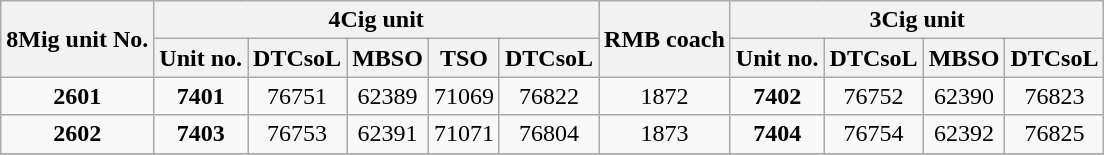<table class="wikitable" style="text-align:center;">
<tr>
<th rowspan=2>8Mig unit No.</th>
<th colspan=5>4Cig unit</th>
<th rowspan=2>RMB coach</th>
<th colspan=4>3Cig unit</th>
</tr>
<tr>
<th>Unit no.</th>
<th>DTCsoL</th>
<th>MBSO</th>
<th>TSO</th>
<th>DTCsoL</th>
<th>Unit no.</th>
<th>DTCsoL</th>
<th>MBSO</th>
<th>DTCsoL</th>
</tr>
<tr>
<td><strong>2601</strong></td>
<td><strong>7401</strong></td>
<td>76751</td>
<td>62389</td>
<td>71069</td>
<td>76822</td>
<td>1872</td>
<td><strong>7402</strong></td>
<td>76752</td>
<td>62390</td>
<td>76823</td>
</tr>
<tr>
<td><strong>2602</strong></td>
<td><strong>7403</strong></td>
<td>76753</td>
<td>62391</td>
<td>71071</td>
<td>76804</td>
<td>1873</td>
<td><strong>7404</strong></td>
<td>76754</td>
<td>62392</td>
<td>76825</td>
</tr>
<tr>
</tr>
</table>
